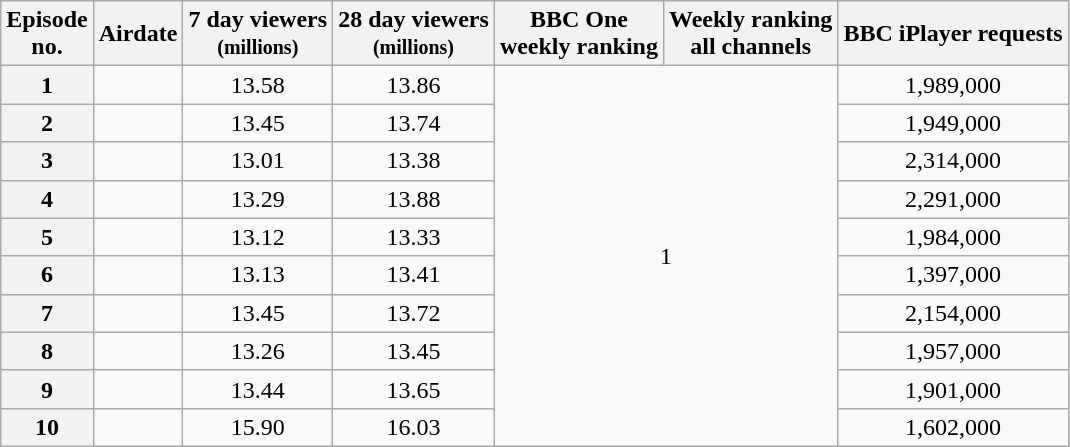<table class="wikitable" style="text-align:center;">
<tr>
<th scope="col">Episode<br>no.</th>
<th scope="col">Airdate</th>
<th scope="col">7 day viewers<br><small>(millions)</small></th>
<th scope="col">28 day viewers<br><small>(millions)</small></th>
<th scope="col">BBC One<br>weekly ranking</th>
<th scope="col">Weekly ranking<br>all channels</th>
<th scope="col">BBC iPlayer requests</th>
</tr>
<tr>
<th scope="row">1</th>
<td></td>
<td>13.58</td>
<td>13.86</td>
<td colspan="2" rowspan="10">1</td>
<td>1,989,000</td>
</tr>
<tr>
<th scope="row">2</th>
<td></td>
<td>13.45</td>
<td>13.74</td>
<td>1,949,000</td>
</tr>
<tr>
<th scope="row">3</th>
<td></td>
<td>13.01</td>
<td>13.38</td>
<td>2,314,000</td>
</tr>
<tr>
<th scope="row">4</th>
<td></td>
<td>13.29</td>
<td>13.88</td>
<td>2,291,000</td>
</tr>
<tr>
<th scope="row">5</th>
<td></td>
<td>13.12</td>
<td>13.33</td>
<td>1,984,000</td>
</tr>
<tr>
<th scope="row">6</th>
<td></td>
<td>13.13</td>
<td>13.41</td>
<td>1,397,000</td>
</tr>
<tr>
<th scope="row">7</th>
<td></td>
<td>13.45</td>
<td>13.72</td>
<td>2,154,000</td>
</tr>
<tr>
<th scope="row">8</th>
<td></td>
<td>13.26</td>
<td>13.45</td>
<td>1,957,000</td>
</tr>
<tr>
<th scope="row">9</th>
<td></td>
<td>13.44</td>
<td>13.65</td>
<td>1,901,000</td>
</tr>
<tr>
<th scope="row">10</th>
<td></td>
<td>15.90</td>
<td>16.03</td>
<td>1,602,000</td>
</tr>
</table>
